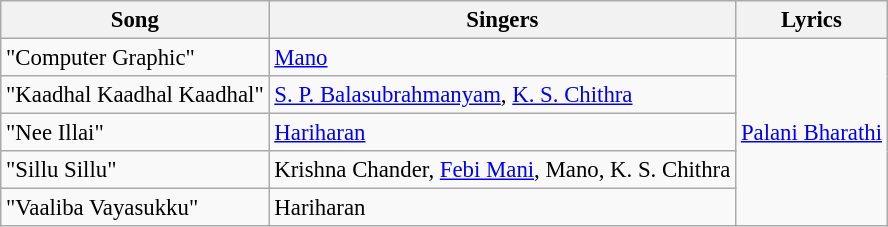<table class="wikitable" style="font-size:95%;">
<tr>
<th>Song</th>
<th>Singers</th>
<th>Lyrics</th>
</tr>
<tr>
<td>"Computer Graphic"</td>
<td><a href='#'>Mano</a></td>
<td rowspan=5><a href='#'>Palani Bharathi</a></td>
</tr>
<tr>
<td>"Kaadhal Kaadhal Kaadhal"</td>
<td><a href='#'>S. P. Balasubrahmanyam</a>, <a href='#'>K. S. Chithra</a></td>
</tr>
<tr>
<td>"Nee Illai"</td>
<td><a href='#'>Hariharan</a></td>
</tr>
<tr>
<td>"Sillu Sillu"</td>
<td>Krishna Chander, <a href='#'>Febi Mani</a>, Mano, K. S. Chithra</td>
</tr>
<tr>
<td>"Vaaliba Vayasukku"</td>
<td>Hariharan</td>
</tr>
</table>
